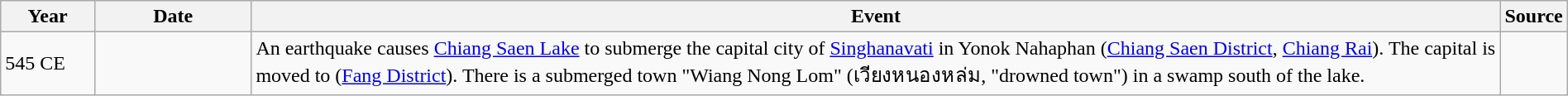<table class="wikitable" width="100%">
<tr>
<th style="width:6%">Year</th>
<th style="width:10%">Date</th>
<th>Event</th>
<th>Source</th>
</tr>
<tr>
<td>545 CE</td>
<td></td>
<td>An earthquake causes <a href='#'>Chiang Saen Lake</a> to submerge the capital city of <a href='#'>Singhanavati</a> in Yonok Nahaphan (<a href='#'>Chiang Saen District</a>, <a href='#'>Chiang Rai</a>). The capital is moved to  (<a href='#'>Fang District</a>). There is a submerged town "Wiang Nong Lom" (เวียงหนองหล่ม, "drowned town") in a swamp south of the lake.</td>
<td></td>
</tr>
</table>
